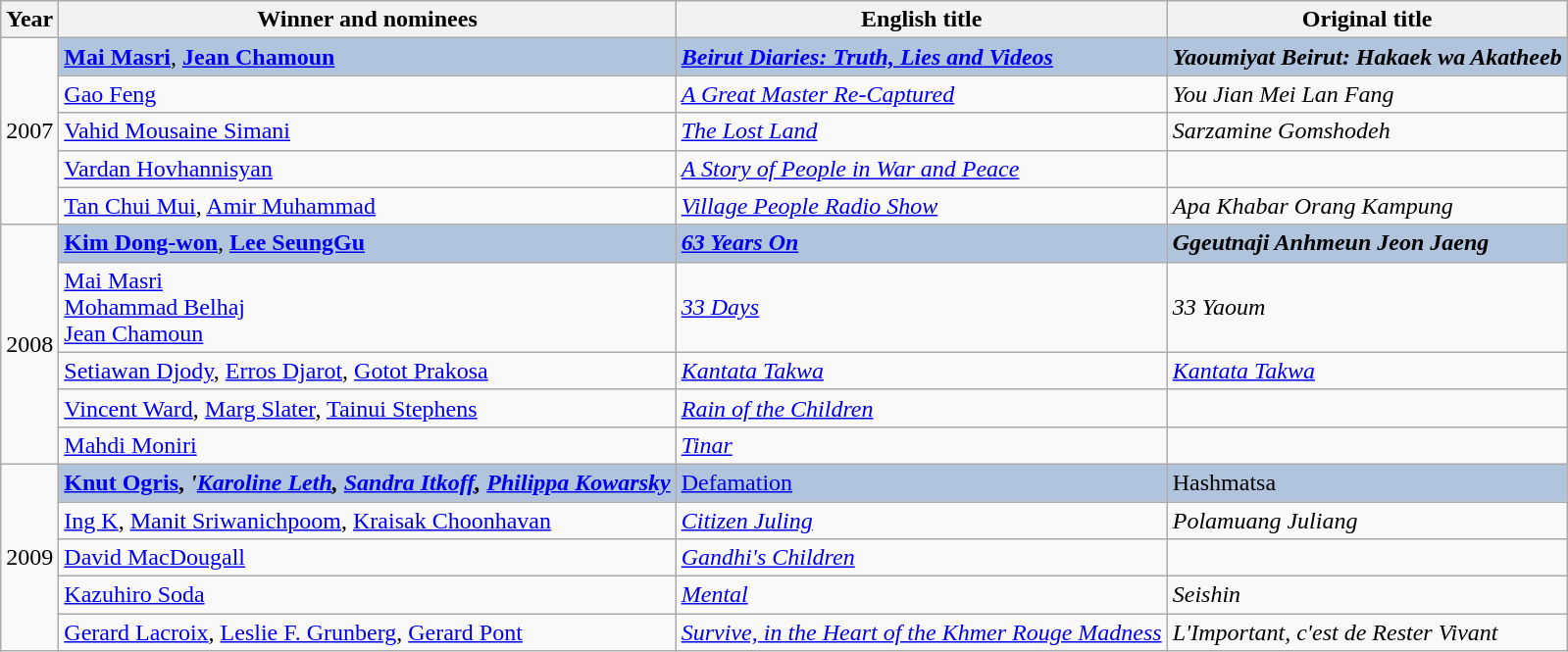<table class="wikitable">
<tr>
<th><strong>Year</strong></th>
<th><strong>Winner and nominees</strong></th>
<th><strong>English title</strong></th>
<th><strong>Original title</strong></th>
</tr>
<tr>
<td rowspan="5">2007</td>
<td style="background:#B0C4DE;"> <strong><a href='#'>Mai Masri</a></strong>, <strong><a href='#'>Jean Chamoun</a></strong></td>
<td style="background:#B0C4DE;"><strong><em><a href='#'>Beirut Diaries: Truth, Lies and Videos</a></em></strong></td>
<td style="background:#B0C4DE;"><strong><em>Yaoumiyat Beirut: Hakaek wa Akatheeb</em></strong></td>
</tr>
<tr>
<td> <a href='#'>Gao Feng</a></td>
<td><em><a href='#'>A Great Master Re-Captured</a></em></td>
<td><em>You Jian Mei Lan Fang</em></td>
</tr>
<tr>
<td> <a href='#'>Vahid Mousaine Simani</a></td>
<td><em><a href='#'>The Lost Land</a></em></td>
<td><em>Sarzamine Gomshodeh</em></td>
</tr>
<tr>
<td> <a href='#'>Vardan Hovhannisyan</a></td>
<td><em><a href='#'>A Story of People in War and Peace</a></em></td>
<td></td>
</tr>
<tr>
<td> <a href='#'>Tan Chui Mui</a>, <a href='#'>Amir Muhammad</a></td>
<td><em><a href='#'>Village People Radio Show</a></em></td>
<td><em>Apa Khabar Orang Kampung</em></td>
</tr>
<tr>
<td rowspan="5">2008</td>
<td style="background:#B0C4DE;"><a href='#'><strong>Kim Dong-won</strong></a>, <strong><a href='#'>Lee SeungGu</a></strong></td>
<td style="background:#B0C4DE;"><strong><em><a href='#'>63 Years On</a></em></strong></td>
<td style="background:#B0C4DE;"><strong><em>Ggeutnaji Anhmeun Jeon Jaeng</em></strong></td>
</tr>
<tr>
<td><a href='#'>Mai Masri</a><br> <a href='#'>Mohammad Belhaj</a><br> <a href='#'>Jean Chamoun</a></td>
<td><a href='#'><em>33 Days</em></a></td>
<td><em>33 Yaoum</em></td>
</tr>
<tr>
<td> <a href='#'>Setiawan Djody</a>, <a href='#'>Erros Djarot</a>, <a href='#'>Gotot Prakosa</a></td>
<td><em><a href='#'>Kantata Takwa</a></em></td>
<td><em><a href='#'>Kantata Takwa</a></em></td>
</tr>
<tr>
<td> <a href='#'>Vincent Ward</a>, <a href='#'>Marg Slater</a>, <a href='#'>Tainui Stephens</a></td>
<td><em><a href='#'>Rain of the Children</a></em></td>
<td></td>
</tr>
<tr>
<td> <a href='#'>Mahdi Moniri</a></td>
<td><em><a href='#'>Tinar</a></em></td>
<td></td>
</tr>
<tr>
<td rowspan="5">2009</td>
<td style="background:#B0C4DE;">    <strong><a href='#'>Knut Ogris</a>, <strong><em>'<a href='#'>Karoline Leth</a>, <a href='#'>Sandra Itkoff</a>, <a href='#'>Philippa Kowarsky</a></strong></td>
<td style="background:#B0C4DE;"></em></strong><a href='#'>Defamation</a><strong><em></td>
<td style="background:#B0C4DE;"></em></strong>Hashmatsa<strong><em></td>
</tr>
<tr>
<td> <a href='#'>Ing K</a>, <a href='#'>Manit Sriwanichpoom</a>, <a href='#'>Kraisak Choonhavan</a></td>
<td><em><a href='#'>Citizen Juling</a></em></td>
<td><em>Polamuang Juliang</em></td>
</tr>
<tr>
<td> <a href='#'>David MacDougall</a></td>
<td><em><a href='#'>Gandhi's Children</a></em></td>
<td></td>
</tr>
<tr>
<td> <a href='#'>Kazuhiro Soda</a></td>
<td><a href='#'><em>Mental</em></a></td>
<td><em>Seishin</em></td>
</tr>
<tr>
<td>  <a href='#'>Gerard Lacroix</a>, <a href='#'>Leslie F. Grunberg</a>, <a href='#'>Gerard Pont</a></td>
<td><em><a href='#'>Survive, in the Heart of the Khmer Rouge Madness</a></em></td>
<td><em>L'Important, c'est de Rester Vivant</em></td>
</tr>
</table>
